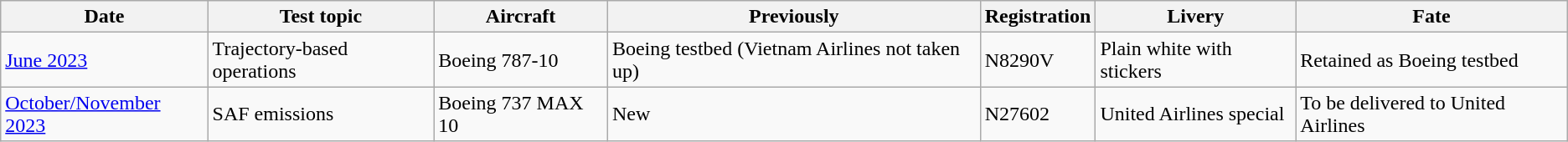<table class="wikitable">
<tr>
<th>Date</th>
<th>Test topic</th>
<th>Aircraft</th>
<th>Previously</th>
<th>Registration</th>
<th>Livery</th>
<th>Fate</th>
</tr>
<tr>
<td><a href='#'>June 2023</a></td>
<td>Trajectory-based operations</td>
<td>Boeing 787-10</td>
<td>Boeing testbed (Vietnam Airlines  not taken up)</td>
<td>N8290V</td>
<td>Plain white with stickers</td>
<td>Retained as Boeing testbed</td>
</tr>
<tr>
<td><a href='#'>October/November 2023</a></td>
<td>SAF emissions</td>
<td>Boeing 737 MAX 10</td>
<td>New</td>
<td>N27602</td>
<td>United Airlines special</td>
<td>To be delivered to United Airlines</td>
</tr>
</table>
